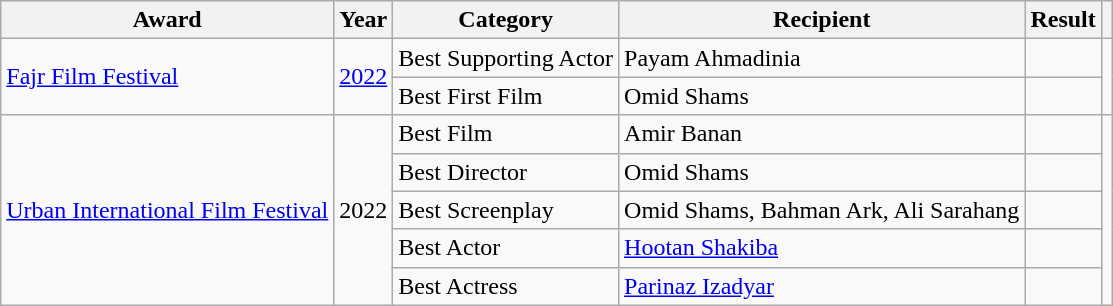<table class="wikitable">
<tr>
<th>Award</th>
<th>Year</th>
<th>Category</th>
<th>Recipient</th>
<th>Result</th>
<th></th>
</tr>
<tr>
<td rowspan="2"><a href='#'>Fajr Film Festival</a></td>
<td rowspan="2"><a href='#'>2022</a></td>
<td>Best Supporting Actor</td>
<td>Payam Ahmadinia</td>
<td></td>
<td rowspan="2"></td>
</tr>
<tr>
<td>Best First Film</td>
<td>Omid Shams</td>
<td></td>
</tr>
<tr>
<td rowspan="5"><a href='#'>Urban International Film Festival</a></td>
<td rowspan="5">2022</td>
<td>Best Film</td>
<td>Amir Banan</td>
<td></td>
<td rowspan="5"></td>
</tr>
<tr>
<td>Best Director</td>
<td>Omid Shams</td>
<td></td>
</tr>
<tr>
<td>Best Screenplay</td>
<td>Omid Shams, Bahman Ark, Ali Sarahang</td>
<td></td>
</tr>
<tr>
<td>Best Actor</td>
<td><a href='#'>Hootan Shakiba</a></td>
<td></td>
</tr>
<tr>
<td>Best Actress</td>
<td><a href='#'>Parinaz Izadyar</a></td>
<td></td>
</tr>
</table>
